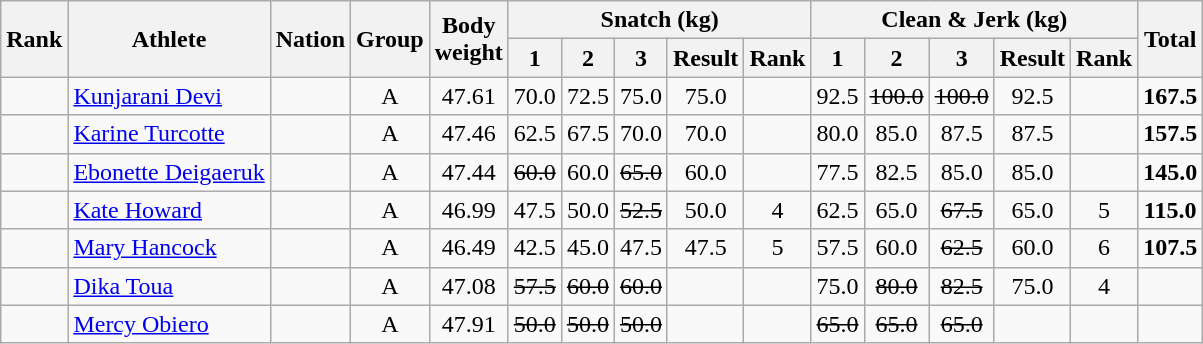<table class="wikitable sortable" style="text-align:center;">
<tr>
<th rowspan=2>Rank</th>
<th rowspan=2>Athlete</th>
<th rowspan=2>Nation</th>
<th rowspan=2>Group</th>
<th rowspan=2>Body<br>weight</th>
<th colspan=5>Snatch (kg)</th>
<th colspan=5>Clean & Jerk (kg)</th>
<th rowspan=2>Total</th>
</tr>
<tr>
<th>1</th>
<th>2</th>
<th>3</th>
<th>Result</th>
<th>Rank</th>
<th>1</th>
<th>2</th>
<th>3</th>
<th>Result</th>
<th>Rank</th>
</tr>
<tr>
<td></td>
<td align=left><a href='#'>Kunjarani Devi</a></td>
<td align=left></td>
<td>A</td>
<td>47.61</td>
<td>70.0</td>
<td>72.5</td>
<td>75.0</td>
<td>75.0</td>
<td></td>
<td>92.5</td>
<td><s>100.0</s></td>
<td><s>100.0</s></td>
<td>92.5</td>
<td></td>
<td><strong>167.5</strong></td>
</tr>
<tr>
<td></td>
<td align=left><a href='#'>Karine Turcotte</a></td>
<td align=left></td>
<td>A</td>
<td>47.46</td>
<td>62.5</td>
<td>67.5</td>
<td>70.0</td>
<td>70.0</td>
<td></td>
<td>80.0</td>
<td>85.0</td>
<td>87.5</td>
<td>87.5</td>
<td></td>
<td><strong>157.5</strong></td>
</tr>
<tr>
<td></td>
<td align=left><a href='#'>Ebonette Deigaeruk</a></td>
<td align=left></td>
<td>A</td>
<td>47.44</td>
<td><s>60.0</s></td>
<td>60.0</td>
<td><s>65.0</s></td>
<td>60.0</td>
<td></td>
<td>77.5</td>
<td>82.5</td>
<td>85.0</td>
<td>85.0</td>
<td></td>
<td><strong>145.0</strong></td>
</tr>
<tr>
<td></td>
<td align=left><a href='#'>Kate Howard</a></td>
<td align=left></td>
<td>A</td>
<td>46.99</td>
<td>47.5</td>
<td>50.0</td>
<td><s>52.5</s></td>
<td>50.0</td>
<td>4</td>
<td>62.5</td>
<td>65.0</td>
<td><s>67.5</s></td>
<td>65.0</td>
<td>5</td>
<td><strong>115.0</strong></td>
</tr>
<tr>
<td></td>
<td align=left><a href='#'>Mary Hancock</a></td>
<td align=left></td>
<td>A</td>
<td>46.49</td>
<td>42.5</td>
<td>45.0</td>
<td>47.5</td>
<td>47.5</td>
<td>5</td>
<td>57.5</td>
<td>60.0</td>
<td><s>62.5</s></td>
<td>60.0</td>
<td>6</td>
<td><strong>107.5</strong></td>
</tr>
<tr>
<td></td>
<td align=left><a href='#'>Dika Toua</a></td>
<td align=left></td>
<td>A</td>
<td>47.08</td>
<td><s>57.5</s></td>
<td><s>60.0</s></td>
<td><s>60.0</s></td>
<td></td>
<td></td>
<td>75.0</td>
<td><s>80.0</s></td>
<td><s>82.5</s></td>
<td>75.0</td>
<td>4</td>
<td></td>
</tr>
<tr>
<td></td>
<td align=left><a href='#'>Mercy Obiero</a></td>
<td align=left></td>
<td>A</td>
<td>47.91</td>
<td><s>50.0</s></td>
<td><s>50.0</s></td>
<td><s>50.0</s></td>
<td></td>
<td></td>
<td><s>65.0</s></td>
<td><s>65.0</s></td>
<td><s>65.0</s></td>
<td></td>
<td></td>
<td></td>
</tr>
</table>
